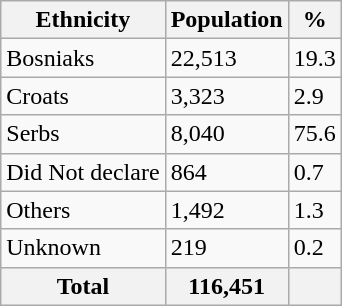<table class="wikitable">
<tr>
<th>Ethnicity</th>
<th>Population</th>
<th>%</th>
</tr>
<tr>
<td>Bosniaks</td>
<td>22,513</td>
<td>19.3</td>
</tr>
<tr>
<td>Croats</td>
<td>3,323</td>
<td>2.9</td>
</tr>
<tr>
<td>Serbs</td>
<td>8,040</td>
<td>75.6</td>
</tr>
<tr>
<td>Did Not declare</td>
<td>864</td>
<td>0.7</td>
</tr>
<tr>
<td>Others</td>
<td>1,492</td>
<td>1.3</td>
</tr>
<tr>
<td>Unknown</td>
<td>219</td>
<td>0.2</td>
</tr>
<tr>
<th>Total</th>
<th>116,451</th>
<th></th>
</tr>
</table>
